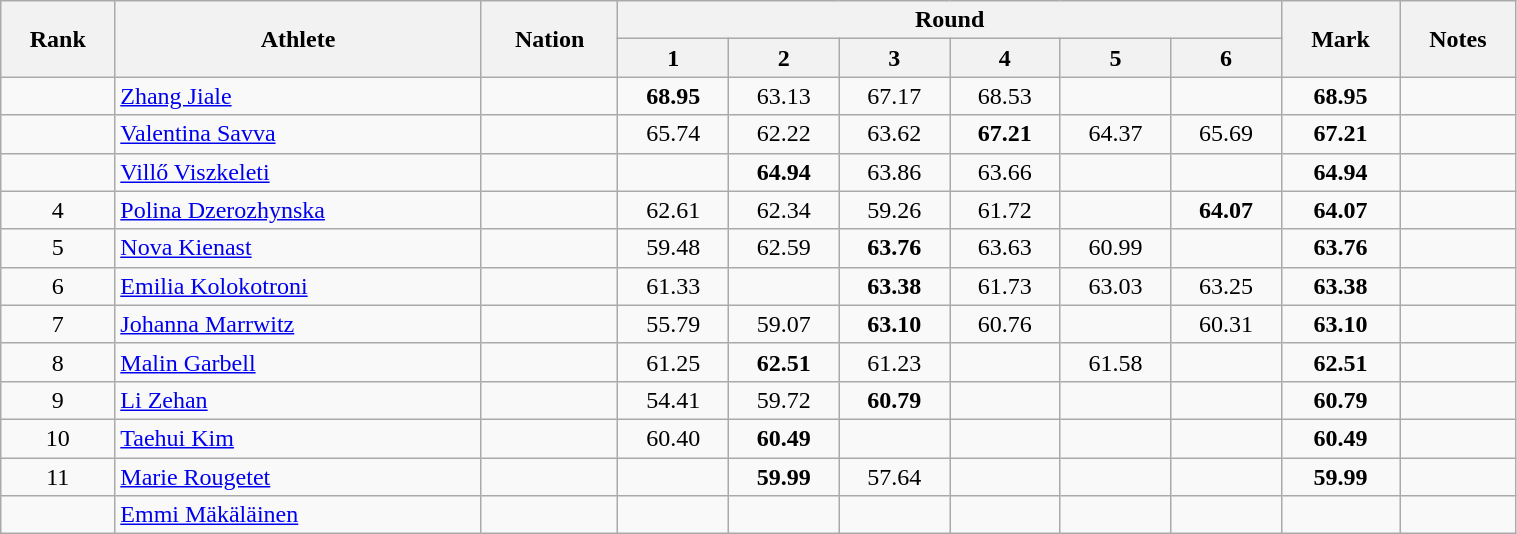<table class="wikitable sortable" style="text-align:center;width: 80%;">
<tr>
<th rowspan=2>Rank</th>
<th rowspan=2>Athlete</th>
<th rowspan=2>Nation</th>
<th colspan=6>Round</th>
<th rowspan=2>Mark</th>
<th rowspan=2>Notes</th>
</tr>
<tr>
<th>1</th>
<th>2</th>
<th>3</th>
<th>4</th>
<th>5</th>
<th>6</th>
</tr>
<tr>
<td></td>
<td align=left><a href='#'>Zhang Jiale</a></td>
<td align=left></td>
<td><strong>68.95</strong></td>
<td>63.13</td>
<td>67.17</td>
<td>68.53</td>
<td></td>
<td></td>
<td><strong>68.95</strong></td>
<td></td>
</tr>
<tr>
<td></td>
<td align="left"><a href='#'>Valentina Savva</a></td>
<td align="left"></td>
<td>65.74</td>
<td>62.22</td>
<td>63.62</td>
<td><strong>67.21</strong></td>
<td>64.37</td>
<td>65.69</td>
<td><strong>67.21</strong></td>
<td></td>
</tr>
<tr>
<td></td>
<td align=left><a href='#'>Villő Viszkeleti</a></td>
<td align=left></td>
<td></td>
<td><strong>64.94</strong></td>
<td>63.86</td>
<td>63.66</td>
<td></td>
<td></td>
<td><strong>64.94</strong></td>
<td></td>
</tr>
<tr>
<td>4</td>
<td align="left"><a href='#'>Polina Dzerozhynska</a></td>
<td align="left"></td>
<td>62.61</td>
<td>62.34</td>
<td>59.26</td>
<td>61.72</td>
<td></td>
<td><strong>64.07</strong></td>
<td><strong>64.07</strong></td>
<td></td>
</tr>
<tr>
<td>5</td>
<td align="left"><a href='#'>Nova Kienast</a></td>
<td align="left"></td>
<td>59.48</td>
<td>62.59</td>
<td><strong>63.76</strong></td>
<td>63.63</td>
<td>60.99</td>
<td></td>
<td><strong>63.76</strong></td>
<td></td>
</tr>
<tr>
<td>6</td>
<td align="left"><a href='#'>Emilia Kolokotroni</a></td>
<td align="left"></td>
<td>61.33</td>
<td></td>
<td><strong>63.38</strong></td>
<td>61.73</td>
<td>63.03</td>
<td>63.25</td>
<td><strong>63.38</strong></td>
<td></td>
</tr>
<tr>
<td>7</td>
<td align="left"><a href='#'>Johanna Marrwitz</a></td>
<td align="left"></td>
<td>55.79</td>
<td>59.07</td>
<td><strong>63.10</strong></td>
<td>60.76</td>
<td></td>
<td>60.31</td>
<td><strong>63.10</strong></td>
<td></td>
</tr>
<tr>
<td>8</td>
<td align="left"><a href='#'>Malin Garbell</a></td>
<td align="left"></td>
<td>61.25</td>
<td><strong>62.51</strong></td>
<td>61.23</td>
<td></td>
<td>61.58</td>
<td></td>
<td><strong>62.51</strong></td>
<td></td>
</tr>
<tr>
<td>9</td>
<td align="left"><a href='#'>Li Zehan</a></td>
<td align="left"></td>
<td>54.41</td>
<td>59.72</td>
<td><strong>60.79</strong></td>
<td></td>
<td></td>
<td></td>
<td><strong>60.79</strong></td>
<td></td>
</tr>
<tr>
<td>10</td>
<td align="left"><a href='#'>Taehui Kim</a></td>
<td align="left"></td>
<td>60.40</td>
<td><strong>60.49</strong></td>
<td></td>
<td></td>
<td></td>
<td></td>
<td><strong>60.49</strong></td>
<td></td>
</tr>
<tr>
<td>11</td>
<td align="left"><a href='#'>Marie Rougetet</a></td>
<td align="left"></td>
<td></td>
<td><strong>59.99</strong></td>
<td>57.64</td>
<td></td>
<td></td>
<td></td>
<td><strong>59.99</strong></td>
<td></td>
</tr>
<tr>
<td></td>
<td align=left><a href='#'>Emmi Mäkäläinen</a></td>
<td align=left></td>
<td></td>
<td></td>
<td></td>
<td></td>
<td></td>
<td></td>
<td></td>
<td></td>
</tr>
</table>
